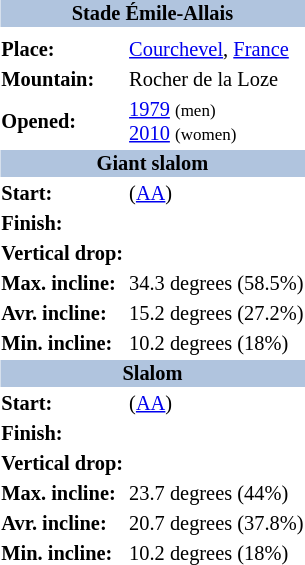<table border=0 class="toccolours float-right" align="right" style="margin:0 0 0.5em 1em; font-size: 85%;">
<tr>
<th bgcolor=#b0c4de colspan=2 align="center">Stade Émile-Allais</th>
</tr>
<tr>
<td align="center" colspan=2></td>
</tr>
<tr>
<td><strong>Place:</strong></td>
<td> <a href='#'>Courchevel</a>, <a href='#'>France</a></td>
</tr>
<tr>
<td><strong>Mountain:</strong></td>
<td>Rocher de la Loze</td>
</tr>
<tr>
<td><strong>Opened:</strong></td>
<td><a href='#'>1979</a> <small>(men)</small><br><a href='#'>2010</a> <small>(women)</small></td>
</tr>
<tr>
<th bgcolor=#b0c4de colspan=2 align="center">Giant slalom</th>
</tr>
<tr>
<td><strong>Start:</strong></td>
<td> (<a href='#'>AA</a>)</td>
</tr>
<tr>
<td><strong>Finish:</strong></td>
<td></td>
</tr>
<tr>
<td><strong>Vertical drop:</strong></td>
<td></td>
</tr>
<tr>
<td><strong>Max. incline:</strong></td>
<td>34.3 degrees (58.5%)</td>
</tr>
<tr>
<td><strong>Avr. incline:</strong></td>
<td>15.2 degrees (27.2%)</td>
</tr>
<tr>
<td><strong>Min. incline:</strong></td>
<td>10.2 degrees (18%)</td>
</tr>
<tr>
<th bgcolor=#b0c4de colspan=2 align="center">Slalom</th>
</tr>
<tr>
<td><strong>Start:</strong></td>
<td> (<a href='#'>AA</a>)</td>
</tr>
<tr>
<td><strong>Finish:</strong></td>
<td></td>
</tr>
<tr>
<td><strong>Vertical drop:</strong></td>
<td></td>
</tr>
<tr>
<td><strong>Max. incline:</strong></td>
<td>23.7 degrees (44%)</td>
</tr>
<tr>
<td><strong>Avr. incline:</strong></td>
<td>20.7 degrees (37.8%)</td>
</tr>
<tr>
<td><strong>Min. incline:</strong></td>
<td>10.2 degrees (18%)</td>
</tr>
</table>
